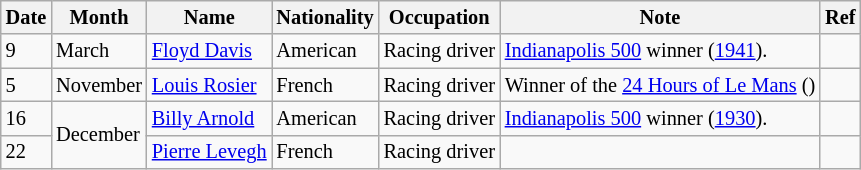<table class="wikitable" style="font-size:85%;">
<tr>
<th>Date</th>
<th>Month</th>
<th>Name</th>
<th>Nationality</th>
<th>Occupation</th>
<th>Note</th>
<th>Ref</th>
</tr>
<tr>
<td>9</td>
<td>March</td>
<td><a href='#'>Floyd Davis</a></td>
<td>American</td>
<td>Racing driver</td>
<td><a href='#'>Indianapolis 500</a> winner (<a href='#'>1941</a>).</td>
<td></td>
</tr>
<tr>
<td>5</td>
<td>November</td>
<td><a href='#'>Louis Rosier</a></td>
<td>French</td>
<td>Racing driver</td>
<td>Winner of the <a href='#'>24 Hours of Le Mans</a> ()</td>
<td></td>
</tr>
<tr>
<td>16</td>
<td rowspan=2>December</td>
<td><a href='#'>Billy Arnold</a></td>
<td>American</td>
<td>Racing driver</td>
<td><a href='#'>Indianapolis 500</a> winner (<a href='#'>1930</a>).</td>
<td></td>
</tr>
<tr>
<td>22</td>
<td><a href='#'>Pierre Levegh</a></td>
<td>French</td>
<td>Racing driver</td>
<td></td>
<td></td>
</tr>
</table>
